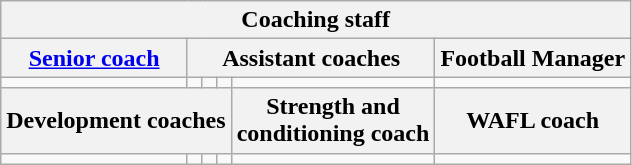<table class="wikitable" fontsize="90%">
<tr>
<th colspan="6">Coaching staff</th>
</tr>
<tr>
<th><a href='#'>Senior coach</a></th>
<th colspan=4>Assistant coaches</th>
<th>Football Manager</th>
</tr>
<tr>
<td></td>
<td></td>
<td></td>
<td></td>
<td></td>
<td></td>
</tr>
<tr>
<th colspan=4>Development coaches</th>
<th>Strength and<br>conditioning coach</th>
<th>WAFL coach</th>
</tr>
<tr>
<td></td>
<td></td>
<td></td>
<td></td>
<td></td>
<td></td>
</tr>
</table>
